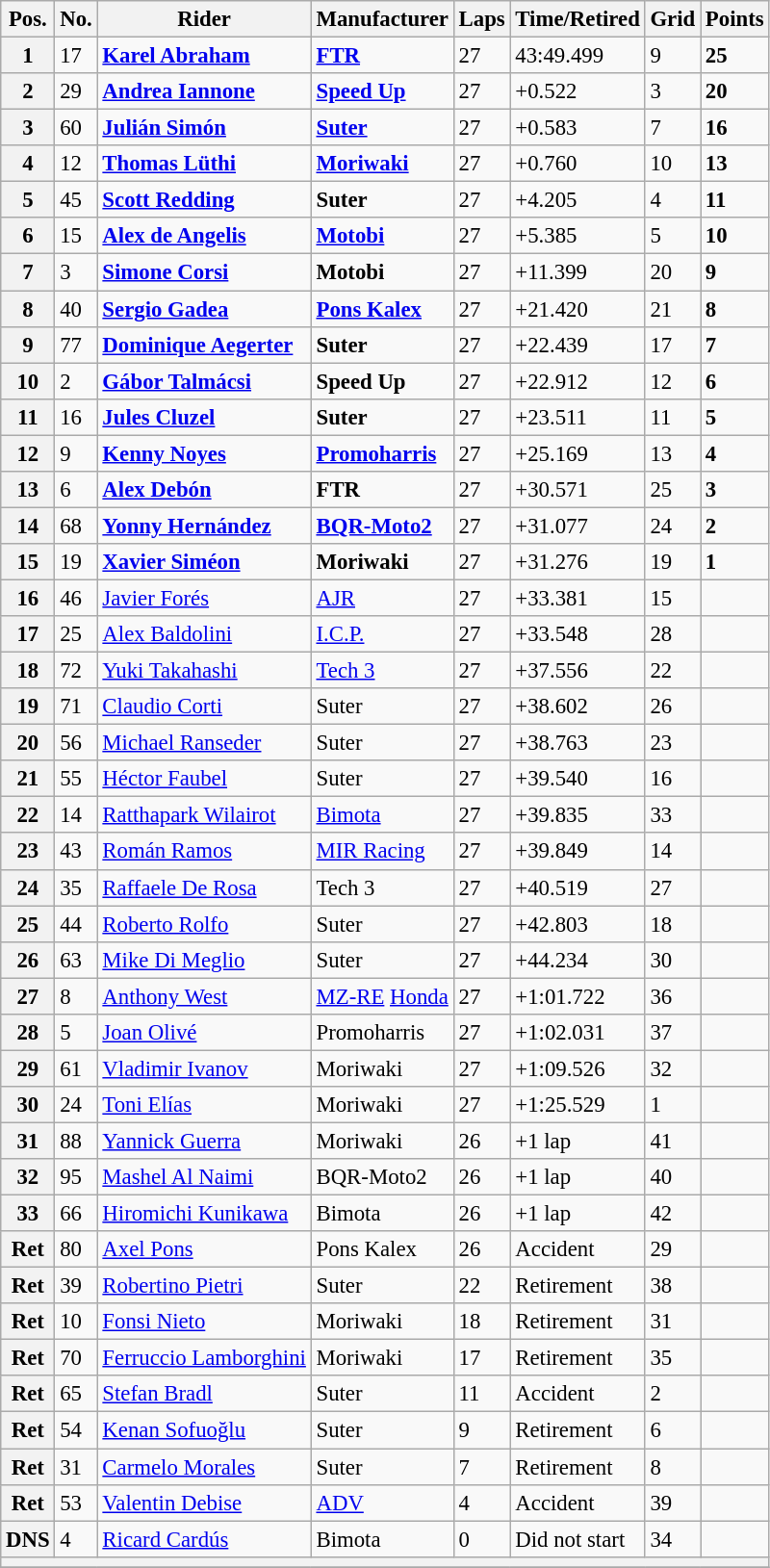<table class="wikitable" style="font-size: 95%;">
<tr>
<th>Pos.</th>
<th>No.</th>
<th>Rider</th>
<th>Manufacturer</th>
<th>Laps</th>
<th>Time/Retired</th>
<th>Grid</th>
<th>Points</th>
</tr>
<tr>
<th>1</th>
<td>17</td>
<td> <strong><a href='#'>Karel Abraham</a></strong></td>
<td><strong><a href='#'>FTR</a></strong></td>
<td>27</td>
<td>43:49.499</td>
<td>9</td>
<td><strong>25</strong></td>
</tr>
<tr>
<th>2</th>
<td>29</td>
<td> <strong><a href='#'>Andrea Iannone</a></strong></td>
<td><strong><a href='#'>Speed Up</a></strong></td>
<td>27</td>
<td>+0.522</td>
<td>3</td>
<td><strong>20</strong></td>
</tr>
<tr>
<th>3</th>
<td>60</td>
<td> <strong><a href='#'>Julián Simón</a></strong></td>
<td><strong><a href='#'>Suter</a></strong></td>
<td>27</td>
<td>+0.583</td>
<td>7</td>
<td><strong>16</strong></td>
</tr>
<tr>
<th>4</th>
<td>12</td>
<td> <strong><a href='#'>Thomas Lüthi</a></strong></td>
<td><strong><a href='#'>Moriwaki</a></strong></td>
<td>27</td>
<td>+0.760</td>
<td>10</td>
<td><strong>13</strong></td>
</tr>
<tr>
<th>5</th>
<td>45</td>
<td> <strong><a href='#'>Scott Redding</a></strong></td>
<td><strong>Suter</strong></td>
<td>27</td>
<td>+4.205</td>
<td>4</td>
<td><strong>11</strong></td>
</tr>
<tr>
<th>6</th>
<td>15</td>
<td> <strong><a href='#'>Alex de Angelis</a></strong></td>
<td><strong><a href='#'>Motobi</a></strong></td>
<td>27</td>
<td>+5.385</td>
<td>5</td>
<td><strong>10</strong></td>
</tr>
<tr>
<th>7</th>
<td>3</td>
<td> <strong><a href='#'>Simone Corsi</a></strong></td>
<td><strong>Motobi</strong></td>
<td>27</td>
<td>+11.399</td>
<td>20</td>
<td><strong>9</strong></td>
</tr>
<tr>
<th>8</th>
<td>40</td>
<td> <strong><a href='#'>Sergio Gadea</a></strong></td>
<td><strong><a href='#'>Pons Kalex</a></strong></td>
<td>27</td>
<td>+21.420</td>
<td>21</td>
<td><strong>8</strong></td>
</tr>
<tr>
<th>9</th>
<td>77</td>
<td> <strong><a href='#'>Dominique Aegerter</a></strong></td>
<td><strong>Suter</strong></td>
<td>27</td>
<td>+22.439</td>
<td>17</td>
<td><strong>7</strong></td>
</tr>
<tr>
<th>10</th>
<td>2</td>
<td> <strong><a href='#'>Gábor Talmácsi</a></strong></td>
<td><strong>Speed Up</strong></td>
<td>27</td>
<td>+22.912</td>
<td>12</td>
<td><strong>6</strong></td>
</tr>
<tr>
<th>11</th>
<td>16</td>
<td> <strong><a href='#'>Jules Cluzel</a></strong></td>
<td><strong>Suter</strong></td>
<td>27</td>
<td>+23.511</td>
<td>11</td>
<td><strong>5</strong></td>
</tr>
<tr>
<th>12</th>
<td>9</td>
<td> <strong><a href='#'>Kenny Noyes</a></strong></td>
<td><strong><a href='#'>Promoharris</a></strong></td>
<td>27</td>
<td>+25.169</td>
<td>13</td>
<td><strong>4</strong></td>
</tr>
<tr>
<th>13</th>
<td>6</td>
<td> <strong><a href='#'>Alex Debón</a></strong></td>
<td><strong>FTR</strong></td>
<td>27</td>
<td>+30.571</td>
<td>25</td>
<td><strong>3</strong></td>
</tr>
<tr>
<th>14</th>
<td>68</td>
<td> <strong><a href='#'>Yonny Hernández</a></strong></td>
<td><strong><a href='#'>BQR-Moto2</a></strong></td>
<td>27</td>
<td>+31.077</td>
<td>24</td>
<td><strong>2</strong></td>
</tr>
<tr>
<th>15</th>
<td>19</td>
<td> <strong><a href='#'>Xavier Siméon</a></strong></td>
<td><strong>Moriwaki</strong></td>
<td>27</td>
<td>+31.276</td>
<td>19</td>
<td><strong>1</strong></td>
</tr>
<tr>
<th>16</th>
<td>46</td>
<td> <a href='#'>Javier Forés</a></td>
<td><a href='#'>AJR</a></td>
<td>27</td>
<td>+33.381</td>
<td>15</td>
<td></td>
</tr>
<tr>
<th>17</th>
<td>25</td>
<td> <a href='#'>Alex Baldolini</a></td>
<td><a href='#'>I.C.P.</a></td>
<td>27</td>
<td>+33.548</td>
<td>28</td>
<td></td>
</tr>
<tr>
<th>18</th>
<td>72</td>
<td> <a href='#'>Yuki Takahashi</a></td>
<td><a href='#'>Tech 3</a></td>
<td>27</td>
<td>+37.556</td>
<td>22</td>
<td></td>
</tr>
<tr>
<th>19</th>
<td>71</td>
<td> <a href='#'>Claudio Corti</a></td>
<td>Suter</td>
<td>27</td>
<td>+38.602</td>
<td>26</td>
<td></td>
</tr>
<tr>
<th>20</th>
<td>56</td>
<td> <a href='#'>Michael Ranseder</a></td>
<td>Suter</td>
<td>27</td>
<td>+38.763</td>
<td>23</td>
<td></td>
</tr>
<tr>
<th>21</th>
<td>55</td>
<td> <a href='#'>Héctor Faubel</a></td>
<td>Suter</td>
<td>27</td>
<td>+39.540</td>
<td>16</td>
<td></td>
</tr>
<tr>
<th>22</th>
<td>14</td>
<td> <a href='#'>Ratthapark Wilairot</a></td>
<td><a href='#'>Bimota</a></td>
<td>27</td>
<td>+39.835</td>
<td>33</td>
<td></td>
</tr>
<tr>
<th>23</th>
<td>43</td>
<td> <a href='#'>Román Ramos</a></td>
<td><a href='#'>MIR Racing</a></td>
<td>27</td>
<td>+39.849</td>
<td>14</td>
<td></td>
</tr>
<tr>
<th>24</th>
<td>35</td>
<td> <a href='#'>Raffaele De Rosa</a></td>
<td>Tech 3</td>
<td>27</td>
<td>+40.519</td>
<td>27</td>
<td></td>
</tr>
<tr>
<th>25</th>
<td>44</td>
<td> <a href='#'>Roberto Rolfo</a></td>
<td>Suter</td>
<td>27</td>
<td>+42.803</td>
<td>18</td>
<td></td>
</tr>
<tr>
<th>26</th>
<td>63</td>
<td> <a href='#'>Mike Di Meglio</a></td>
<td>Suter</td>
<td>27</td>
<td>+44.234</td>
<td>30</td>
<td></td>
</tr>
<tr>
<th>27</th>
<td>8</td>
<td> <a href='#'>Anthony West</a></td>
<td><a href='#'>MZ-RE</a> <a href='#'>Honda</a></td>
<td>27</td>
<td>+1:01.722</td>
<td>36</td>
<td></td>
</tr>
<tr>
<th>28</th>
<td>5</td>
<td> <a href='#'>Joan Olivé</a></td>
<td>Promoharris</td>
<td>27</td>
<td>+1:02.031</td>
<td>37</td>
<td></td>
</tr>
<tr>
<th>29</th>
<td>61</td>
<td> <a href='#'>Vladimir Ivanov</a></td>
<td>Moriwaki</td>
<td>27</td>
<td>+1:09.526</td>
<td>32</td>
<td></td>
</tr>
<tr>
<th>30</th>
<td>24</td>
<td> <a href='#'>Toni Elías</a></td>
<td>Moriwaki</td>
<td>27</td>
<td>+1:25.529</td>
<td>1</td>
<td></td>
</tr>
<tr>
<th>31</th>
<td>88</td>
<td> <a href='#'>Yannick Guerra</a></td>
<td>Moriwaki</td>
<td>26</td>
<td>+1 lap</td>
<td>41</td>
<td></td>
</tr>
<tr>
<th>32</th>
<td>95</td>
<td> <a href='#'>Mashel Al Naimi</a></td>
<td>BQR-Moto2</td>
<td>26</td>
<td>+1 lap</td>
<td>40</td>
<td></td>
</tr>
<tr>
<th>33</th>
<td>66</td>
<td> <a href='#'>Hiromichi Kunikawa</a></td>
<td>Bimota</td>
<td>26</td>
<td>+1 lap</td>
<td>42</td>
<td></td>
</tr>
<tr>
<th>Ret</th>
<td>80</td>
<td> <a href='#'>Axel Pons</a></td>
<td>Pons Kalex</td>
<td>26</td>
<td>Accident</td>
<td>29</td>
<td></td>
</tr>
<tr>
<th>Ret</th>
<td>39</td>
<td> <a href='#'>Robertino Pietri</a></td>
<td>Suter</td>
<td>22</td>
<td>Retirement</td>
<td>38</td>
<td></td>
</tr>
<tr>
<th>Ret</th>
<td>10</td>
<td> <a href='#'>Fonsi Nieto</a></td>
<td>Moriwaki</td>
<td>18</td>
<td>Retirement</td>
<td>31</td>
<td></td>
</tr>
<tr>
<th>Ret</th>
<td>70</td>
<td> <a href='#'>Ferruccio Lamborghini</a></td>
<td>Moriwaki</td>
<td>17</td>
<td>Retirement</td>
<td>35</td>
<td></td>
</tr>
<tr>
<th>Ret</th>
<td>65</td>
<td> <a href='#'>Stefan Bradl</a></td>
<td>Suter</td>
<td>11</td>
<td>Accident</td>
<td>2</td>
<td></td>
</tr>
<tr>
<th>Ret</th>
<td>54</td>
<td> <a href='#'>Kenan Sofuoğlu</a></td>
<td>Suter</td>
<td>9</td>
<td>Retirement</td>
<td>6</td>
<td></td>
</tr>
<tr>
<th>Ret</th>
<td>31</td>
<td> <a href='#'>Carmelo Morales</a></td>
<td>Suter</td>
<td>7</td>
<td>Retirement</td>
<td>8</td>
<td></td>
</tr>
<tr>
<th>Ret</th>
<td>53</td>
<td> <a href='#'>Valentin Debise</a></td>
<td><a href='#'>ADV</a></td>
<td>4</td>
<td>Accident</td>
<td>39</td>
<td></td>
</tr>
<tr>
<th>DNS</th>
<td>4</td>
<td> <a href='#'>Ricard Cardús</a></td>
<td>Bimota</td>
<td>0</td>
<td>Did not start</td>
<td>34</td>
<td></td>
</tr>
<tr>
<th colspan=8></th>
</tr>
<tr>
</tr>
</table>
